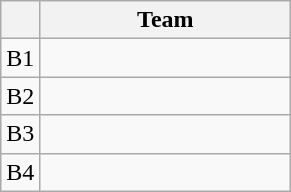<table class="wikitable" style="display:inline-table;">
<tr>
<th></th>
<th width=160>Team</th>
</tr>
<tr>
<td align=center>B1</td>
<td></td>
</tr>
<tr>
<td align=center>B2</td>
<td></td>
</tr>
<tr>
<td align=center>B3</td>
<td></td>
</tr>
<tr>
<td align=center>B4</td>
<td></td>
</tr>
</table>
